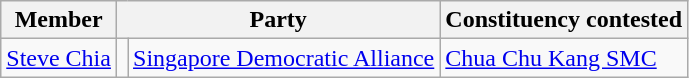<table class="wikitable sortable">
<tr>
<th>Member</th>
<th colspan="2">Party</th>
<th>Constituency contested</th>
</tr>
<tr>
<td><a href='#'>Steve Chia</a></td>
<td></td>
<td><a href='#'>Singapore Democratic Alliance</a></td>
<td><a href='#'>Chua Chu Kang SMC</a></td>
</tr>
</table>
